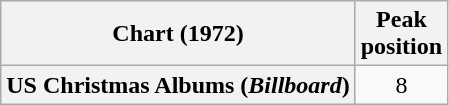<table class="wikitable plainrowheaders" style="text-align:center">
<tr>
<th scope="col">Chart (1972)</th>
<th scope="col">Peak<br>position</th>
</tr>
<tr>
<th scope="row">US Christmas Albums (<em>Billboard</em>)</th>
<td>8</td>
</tr>
</table>
